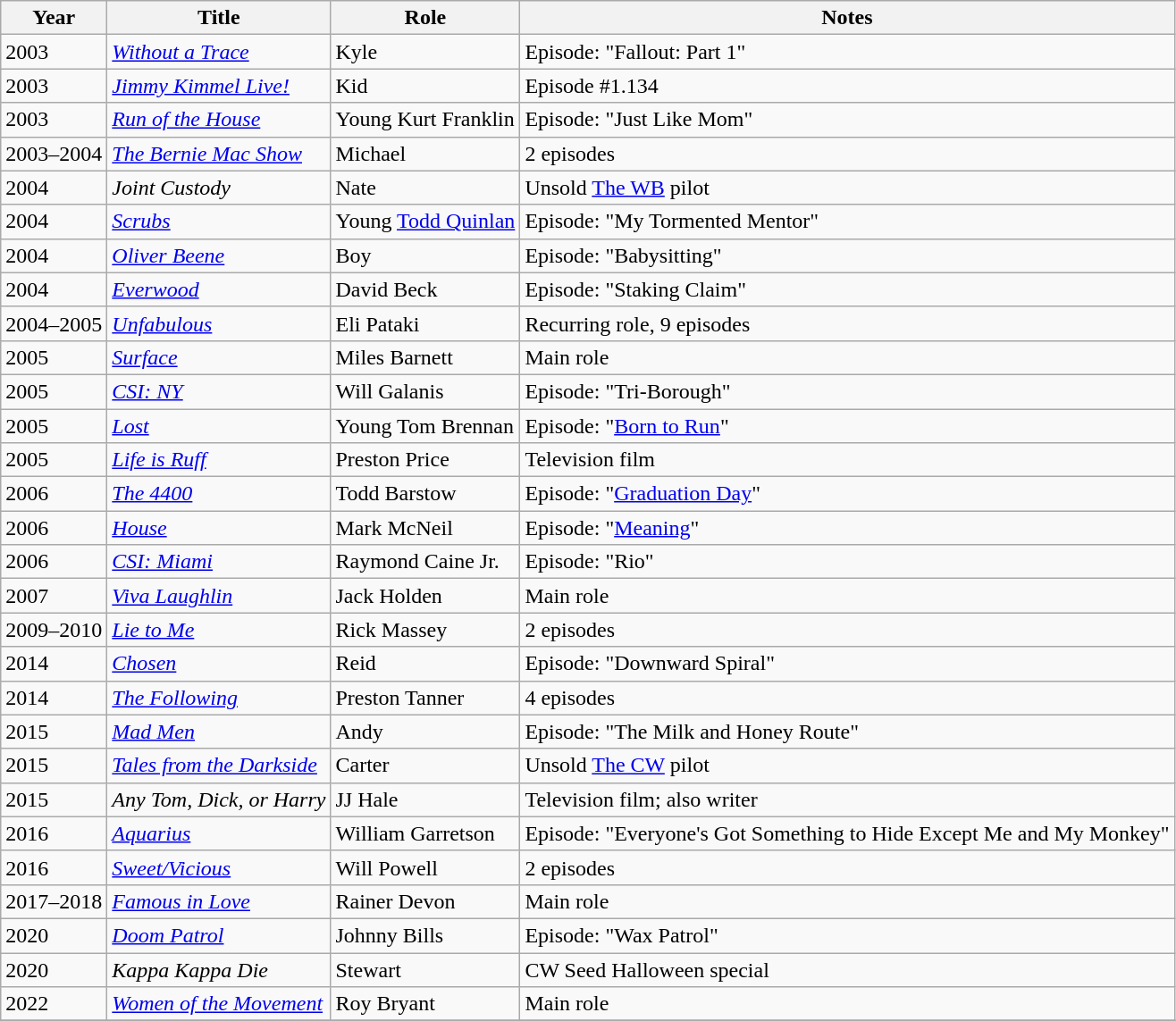<table class="wikitable sortable">
<tr>
<th>Year</th>
<th>Title</th>
<th>Role</th>
<th class="unsortable">Notes</th>
</tr>
<tr>
<td>2003</td>
<td><em><a href='#'>Without a Trace</a></em></td>
<td>Kyle</td>
<td>Episode: "Fallout: Part 1"</td>
</tr>
<tr>
<td>2003</td>
<td><em><a href='#'>Jimmy Kimmel Live!</a></em></td>
<td>Kid</td>
<td>Episode #1.134</td>
</tr>
<tr>
<td>2003</td>
<td><em><a href='#'>Run of the House</a></em></td>
<td>Young Kurt Franklin</td>
<td>Episode: "Just Like Mom"</td>
</tr>
<tr>
<td>2003–2004</td>
<td><em><a href='#'>The Bernie Mac Show</a></em></td>
<td>Michael</td>
<td>2 episodes</td>
</tr>
<tr>
<td>2004</td>
<td><em>Joint Custody</em></td>
<td>Nate</td>
<td>Unsold <a href='#'>The WB</a> pilot</td>
</tr>
<tr>
<td>2004</td>
<td><em><a href='#'>Scrubs</a></em></td>
<td>Young <a href='#'>Todd Quinlan</a></td>
<td>Episode: "My Tormented Mentor"</td>
</tr>
<tr>
<td>2004</td>
<td><em><a href='#'>Oliver Beene</a></em></td>
<td>Boy</td>
<td>Episode: "Babysitting"</td>
</tr>
<tr>
<td>2004</td>
<td><em><a href='#'>Everwood</a></em></td>
<td>David Beck</td>
<td>Episode: "Staking Claim"</td>
</tr>
<tr>
<td>2004–2005</td>
<td><em><a href='#'>Unfabulous</a></em></td>
<td>Eli Pataki</td>
<td>Recurring role, 9 episodes</td>
</tr>
<tr>
<td>2005</td>
<td><em><a href='#'>Surface</a></em></td>
<td>Miles Barnett</td>
<td>Main role</td>
</tr>
<tr>
<td>2005</td>
<td><em><a href='#'>CSI: NY</a></em></td>
<td>Will Galanis</td>
<td>Episode: "Tri-Borough"</td>
</tr>
<tr>
<td>2005</td>
<td><em><a href='#'>Lost</a></em></td>
<td>Young Tom Brennan</td>
<td>Episode: "<a href='#'>Born to Run</a>"</td>
</tr>
<tr>
<td>2005</td>
<td><em><a href='#'>Life is Ruff</a></em></td>
<td>Preston Price</td>
<td>Television film</td>
</tr>
<tr>
<td>2006</td>
<td><em><a href='#'>The 4400</a></em></td>
<td>Todd Barstow</td>
<td>Episode: "<a href='#'>Graduation Day</a>"</td>
</tr>
<tr>
<td>2006</td>
<td><em><a href='#'>House</a></em></td>
<td>Mark McNeil</td>
<td>Episode: "<a href='#'>Meaning</a>"</td>
</tr>
<tr>
<td>2006</td>
<td><em><a href='#'>CSI: Miami</a></em></td>
<td>Raymond Caine Jr.</td>
<td>Episode: "Rio"</td>
</tr>
<tr>
<td>2007</td>
<td><em><a href='#'>Viva Laughlin</a></em></td>
<td>Jack Holden</td>
<td>Main role</td>
</tr>
<tr>
<td>2009–2010</td>
<td><em><a href='#'>Lie to Me</a></em></td>
<td>Rick Massey</td>
<td>2 episodes</td>
</tr>
<tr>
<td>2014</td>
<td><em><a href='#'>Chosen</a></em></td>
<td>Reid</td>
<td>Episode: "Downward Spiral"</td>
</tr>
<tr>
<td>2014</td>
<td><em><a href='#'>The Following</a></em></td>
<td>Preston Tanner</td>
<td>4 episodes</td>
</tr>
<tr>
<td>2015</td>
<td><em><a href='#'>Mad Men</a></em></td>
<td>Andy</td>
<td>Episode: "The Milk and Honey Route"</td>
</tr>
<tr>
<td>2015</td>
<td><em><a href='#'>Tales from the Darkside</a></em></td>
<td>Carter</td>
<td>Unsold <a href='#'>The CW</a> pilot</td>
</tr>
<tr>
<td>2015</td>
<td><em>Any Tom, Dick, or Harry</em></td>
<td>JJ Hale</td>
<td>Television film; also writer</td>
</tr>
<tr>
<td>2016</td>
<td><em><a href='#'>Aquarius</a></em></td>
<td>William Garretson</td>
<td>Episode: "Everyone's Got Something to Hide Except Me and My Monkey"</td>
</tr>
<tr>
<td>2016</td>
<td><em><a href='#'>Sweet/Vicious</a></em></td>
<td>Will Powell</td>
<td>2 episodes</td>
</tr>
<tr>
<td>2017–2018</td>
<td><em><a href='#'>Famous in Love</a></em></td>
<td>Rainer Devon</td>
<td>Main role</td>
</tr>
<tr>
<td>2020</td>
<td><em><a href='#'>Doom Patrol</a></em></td>
<td>Johnny Bills</td>
<td>Episode: "Wax Patrol"</td>
</tr>
<tr>
<td>2020</td>
<td><em>Kappa Kappa Die</em></td>
<td>Stewart</td>
<td>CW Seed Halloween special</td>
</tr>
<tr>
<td>2022</td>
<td><em><a href='#'>Women of the Movement</a></em></td>
<td>Roy Bryant</td>
<td>Main role</td>
</tr>
<tr>
</tr>
</table>
